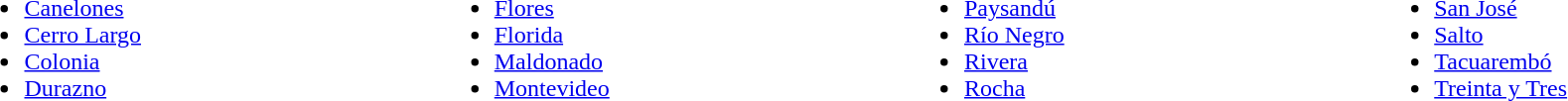<table width=100%>
<tr valign ="top">
<td width=25%><br><ul><li><a href='#'>Canelones</a></li><li><a href='#'>Cerro Largo</a></li><li><a href='#'>Colonia</a></li><li><a href='#'>Durazno</a></li></ul></td>
<td width=25%><br><ul><li><a href='#'>Flores</a></li><li><a href='#'>Florida</a></li><li><a href='#'>Maldonado</a></li><li><a href='#'>Montevideo</a></li></ul></td>
<td width=25%><br><ul><li><a href='#'>Paysandú</a></li><li><a href='#'>Río Negro</a></li><li><a href='#'>Rivera</a></li><li><a href='#'>Rocha</a></li></ul></td>
<td width=25%><br><ul><li><a href='#'>San José</a></li><li><a href='#'>Salto</a></li><li><a href='#'>Tacuarembó</a></li><li><a href='#'>Treinta y Tres</a></li></ul></td>
</tr>
</table>
